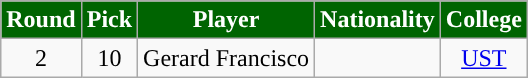<table class="wikitable sortable sortable">
<tr>
<th style="background:#006401; color:#FFFFFF; ">Round</th>
<th style="background:#006401; color:#FFFFFF; ">Pick</th>
<th style="background:#006401; color:#FFFFFF; ">Player</th>
<th style="background:#006401; color:#FFFFFF; ">Nationality</th>
<th style="background:#006401; color:#FFFFFF; ">College</th>
</tr>
<tr style="text-align: center">
<td align="center">2</td>
<td align="center">10</td>
<td>Gerard Francisco</td>
<td></td>
<td><a href='#'>UST</a></td>
</tr>
</table>
